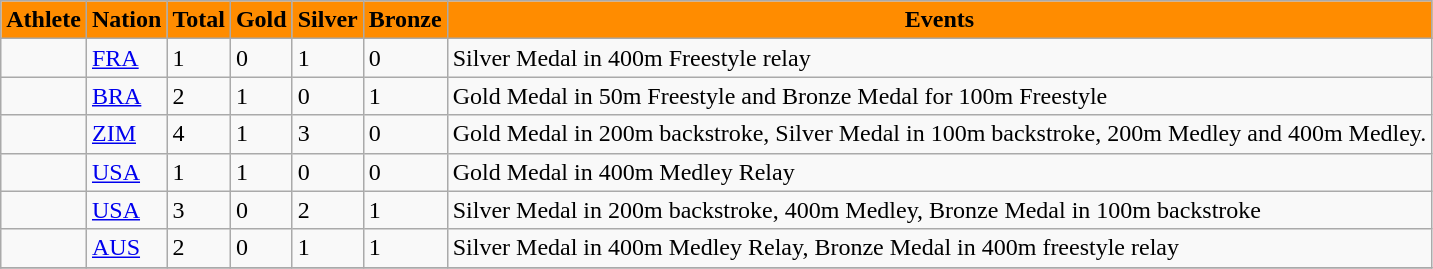<table class="wikitable sortable">
<tr>
<td align=center bgcolor="#FF8C00"><strong>Athlete</strong></td>
<td align=center bgcolor="#FF8C00"><strong>Nation</strong></td>
<td align=center bgcolor="#FF8C00"><strong>Total</strong></td>
<td align=center bgcolor="#FF8C00"><strong>Gold</strong></td>
<td align=center bgcolor="#FF8C00"><strong> Silver</strong></td>
<td align=center bgcolor="#FF8C00"><strong>Bronze</strong></td>
<td align=center bgcolor="#FF8C00"><strong>Events</strong></td>
</tr>
<tr>
<td></td>
<td><a href='#'>FRA</a> </td>
<td>1</td>
<td>0</td>
<td>1</td>
<td>0</td>
<td>Silver Medal in 400m Freestyle relay</td>
</tr>
<tr>
<td></td>
<td><a href='#'>BRA</a> </td>
<td>2</td>
<td>1</td>
<td>0</td>
<td>1</td>
<td>Gold Medal in 50m Freestyle and Bronze Medal for 100m Freestyle</td>
</tr>
<tr>
<td></td>
<td><a href='#'>ZIM</a> </td>
<td>4</td>
<td>1</td>
<td>3</td>
<td>0</td>
<td>Gold Medal in 200m backstroke, Silver Medal in 100m backstroke, 200m Medley and 400m Medley.</td>
</tr>
<tr>
<td></td>
<td><a href='#'>USA</a> </td>
<td>1</td>
<td>1</td>
<td>0</td>
<td>0</td>
<td>Gold Medal in 400m Medley Relay</td>
</tr>
<tr>
<td></td>
<td><a href='#'>USA</a> </td>
<td>3</td>
<td>0</td>
<td>2</td>
<td>1</td>
<td>Silver Medal in 200m backstroke, 400m Medley, Bronze Medal in 100m backstroke</td>
</tr>
<tr>
<td></td>
<td><a href='#'>AUS</a> </td>
<td>2</td>
<td>0</td>
<td>1</td>
<td>1</td>
<td>Silver Medal in 400m Medley Relay, Bronze Medal in 400m freestyle relay</td>
</tr>
<tr>
</tr>
</table>
